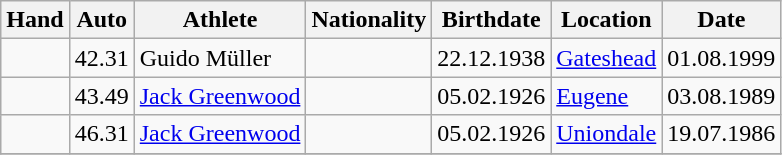<table class="wikitable">
<tr>
<th>Hand</th>
<th>Auto</th>
<th>Athlete</th>
<th>Nationality</th>
<th>Birthdate</th>
<th>Location</th>
<th>Date</th>
</tr>
<tr>
<td></td>
<td>42.31</td>
<td>Guido Müller</td>
<td></td>
<td>22.12.1938</td>
<td><a href='#'>Gateshead</a></td>
<td>01.08.1999</td>
</tr>
<tr>
<td></td>
<td>43.49</td>
<td><a href='#'>Jack Greenwood</a></td>
<td></td>
<td>05.02.1926</td>
<td><a href='#'>Eugene</a></td>
<td>03.08.1989</td>
</tr>
<tr>
<td></td>
<td>46.31</td>
<td><a href='#'>Jack Greenwood</a></td>
<td></td>
<td>05.02.1926</td>
<td><a href='#'>Uniondale</a></td>
<td>19.07.1986</td>
</tr>
<tr>
</tr>
</table>
